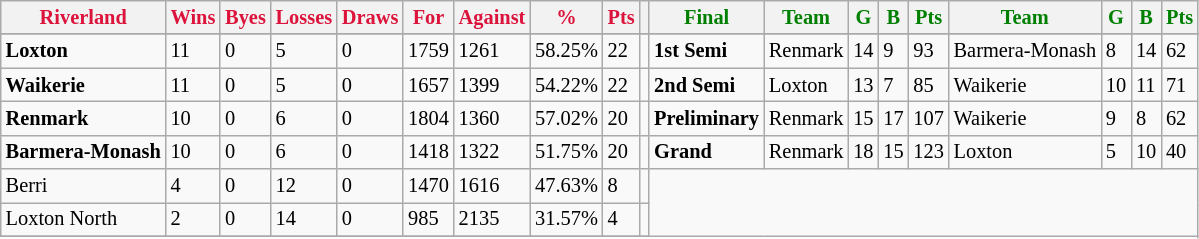<table style="font-size: 85%; text-align: left;" class="wikitable">
<tr>
<th style="color:crimson">Riverland</th>
<th style="color:crimson">Wins</th>
<th style="color:crimson">Byes</th>
<th style="color:crimson">Losses</th>
<th style="color:crimson">Draws</th>
<th style="color:crimson">For</th>
<th style="color:crimson">Against</th>
<th style="color:crimson">%</th>
<th style="color:crimson">Pts</th>
<th></th>
<th style="color:green">Final</th>
<th style="color:green">Team</th>
<th style="color:green">G</th>
<th style="color:green">B</th>
<th style="color:green">Pts</th>
<th style="color:green">Team</th>
<th style="color:green">G</th>
<th style="color:green">B</th>
<th style="color:green">Pts</th>
</tr>
<tr>
</tr>
<tr>
</tr>
<tr>
<td><strong>Loxton</strong></td>
<td>11</td>
<td>0</td>
<td>5</td>
<td>0</td>
<td>1759</td>
<td>1261</td>
<td>58.25%</td>
<td>22</td>
<td></td>
<td><strong>1st Semi</strong></td>
<td>Renmark</td>
<td>14</td>
<td>9</td>
<td>93</td>
<td>Barmera-Monash</td>
<td>8</td>
<td>14</td>
<td>62</td>
</tr>
<tr>
<td><strong>Waikerie</strong></td>
<td>11</td>
<td>0</td>
<td>5</td>
<td>0</td>
<td>1657</td>
<td>1399</td>
<td>54.22%</td>
<td>22</td>
<td></td>
<td><strong>2nd Semi</strong></td>
<td>Loxton</td>
<td>13</td>
<td>7</td>
<td>85</td>
<td>Waikerie</td>
<td>10</td>
<td>11</td>
<td>71</td>
</tr>
<tr ||>
<td><strong>Renmark</strong></td>
<td>10</td>
<td>0</td>
<td>6</td>
<td>0</td>
<td>1804</td>
<td>1360</td>
<td>57.02%</td>
<td>20</td>
<td></td>
<td><strong>Preliminary</strong></td>
<td>Renmark</td>
<td>15</td>
<td>17</td>
<td>107</td>
<td>Waikerie</td>
<td>9</td>
<td>8</td>
<td>62</td>
</tr>
<tr>
<td><strong>Barmera-Monash</strong></td>
<td>10</td>
<td>0</td>
<td>6</td>
<td>0</td>
<td>1418</td>
<td>1322</td>
<td>51.75%</td>
<td>20</td>
<td></td>
<td><strong>Grand</strong></td>
<td>Renmark</td>
<td>18</td>
<td>15</td>
<td>123</td>
<td>Loxton</td>
<td>5</td>
<td>10</td>
<td>40</td>
</tr>
<tr>
<td>Berri</td>
<td>4</td>
<td>0</td>
<td>12</td>
<td>0</td>
<td>1470</td>
<td>1616</td>
<td>47.63%</td>
<td>8</td>
<td></td>
</tr>
<tr>
<td>Loxton North</td>
<td>2</td>
<td>0</td>
<td>14</td>
<td>0</td>
<td>985</td>
<td>2135</td>
<td>31.57%</td>
<td>4</td>
<td></td>
</tr>
<tr>
</tr>
</table>
